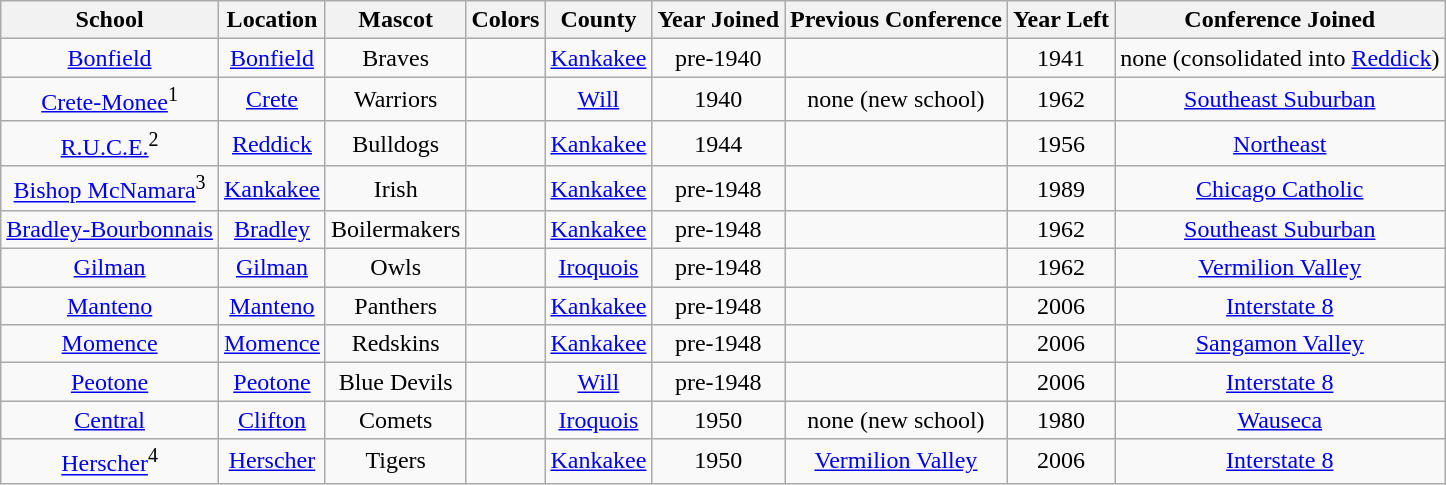<table class="wikitable" style="text-align:center;">
<tr>
<th>School</th>
<th>Location</th>
<th>Mascot</th>
<th>Colors</th>
<th>County</th>
<th>Year Joined</th>
<th>Previous Conference</th>
<th>Year Left</th>
<th>Conference Joined</th>
</tr>
<tr>
<td><a href='#'>Bonfield</a></td>
<td><a href='#'>Bonfield</a></td>
<td>Braves</td>
<td> </td>
<td><a href='#'>Kankakee</a></td>
<td>pre-1940</td>
<td></td>
<td>1941</td>
<td>none (consolidated into <a href='#'>Reddick</a>)</td>
</tr>
<tr>
<td><a href='#'>Crete-Monee</a><sup>1</sup></td>
<td><a href='#'>Crete</a></td>
<td>Warriors</td>
<td> </td>
<td><a href='#'>Will</a></td>
<td>1940</td>
<td>none (new school)</td>
<td>1962</td>
<td><a href='#'>Southeast Suburban</a></td>
</tr>
<tr>
<td><a href='#'>R.U.C.E.</a><sup>2</sup></td>
<td><a href='#'>Reddick</a></td>
<td>Bulldogs</td>
<td> </td>
<td><a href='#'>Kankakee</a></td>
<td>1944</td>
<td></td>
<td>1956</td>
<td><a href='#'>Northeast</a></td>
</tr>
<tr>
<td><a href='#'>Bishop McNamara</a><sup>3</sup></td>
<td><a href='#'>Kankakee</a></td>
<td>Irish</td>
<td> </td>
<td><a href='#'>Kankakee</a></td>
<td>pre-1948</td>
<td></td>
<td>1989</td>
<td><a href='#'>Chicago Catholic</a></td>
</tr>
<tr>
<td><a href='#'>Bradley-Bourbonnais</a></td>
<td><a href='#'>Bradley</a></td>
<td>Boilermakers</td>
<td> </td>
<td><a href='#'>Kankakee</a></td>
<td>pre-1948</td>
<td></td>
<td>1962</td>
<td><a href='#'>Southeast Suburban</a></td>
</tr>
<tr>
<td><a href='#'>Gilman</a></td>
<td><a href='#'>Gilman</a></td>
<td>Owls</td>
<td> </td>
<td><a href='#'>Iroquois</a></td>
<td>pre-1948</td>
<td></td>
<td>1962</td>
<td><a href='#'>Vermilion Valley</a></td>
</tr>
<tr>
<td><a href='#'>Manteno</a></td>
<td><a href='#'>Manteno</a></td>
<td>Panthers</td>
<td> </td>
<td><a href='#'>Kankakee</a></td>
<td>pre-1948</td>
<td></td>
<td>2006</td>
<td><a href='#'>Interstate 8</a></td>
</tr>
<tr>
<td><a href='#'>Momence</a></td>
<td><a href='#'>Momence</a></td>
<td>Redskins</td>
<td> </td>
<td><a href='#'>Kankakee</a></td>
<td>pre-1948</td>
<td></td>
<td>2006</td>
<td><a href='#'>Sangamon Valley</a></td>
</tr>
<tr>
<td><a href='#'>Peotone</a></td>
<td><a href='#'>Peotone</a></td>
<td>Blue Devils</td>
<td> </td>
<td><a href='#'>Will</a></td>
<td>pre-1948</td>
<td></td>
<td>2006</td>
<td><a href='#'>Interstate 8</a></td>
</tr>
<tr>
<td><a href='#'>Central</a></td>
<td><a href='#'>Clifton</a></td>
<td>Comets</td>
<td> </td>
<td><a href='#'>Iroquois</a></td>
<td>1950</td>
<td>none (new school)</td>
<td>1980</td>
<td><a href='#'>Wauseca</a></td>
</tr>
<tr>
<td><a href='#'>Herscher</a><sup>4</sup></td>
<td><a href='#'>Herscher</a></td>
<td>Tigers</td>
<td> </td>
<td><a href='#'>Kankakee</a></td>
<td>1950</td>
<td><a href='#'>Vermilion Valley</a></td>
<td>2006</td>
<td><a href='#'>Interstate 8</a></td>
</tr>
</table>
